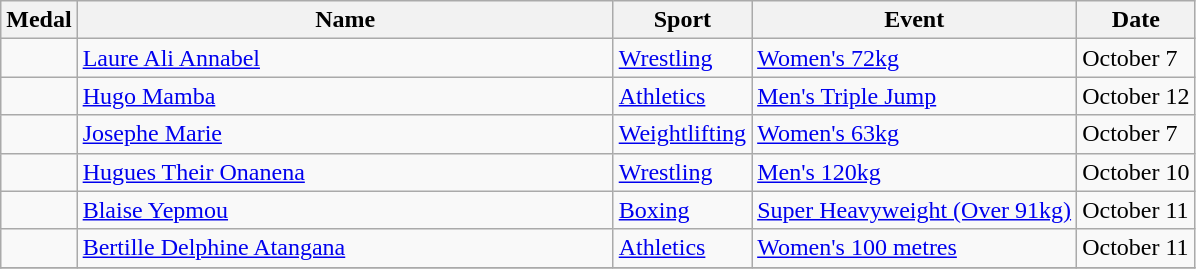<table class="wikitable sortable">
<tr>
<th>Medal</th>
<th width=350px>Name</th>
<th>Sport</th>
<th>Event</th>
<th>Date</th>
</tr>
<tr>
<td></td>
<td><a href='#'>Laure Ali Annabel</a></td>
<td><a href='#'>Wrestling</a></td>
<td><a href='#'>Women's 72kg</a></td>
<td>October 7</td>
</tr>
<tr>
<td></td>
<td><a href='#'>Hugo Mamba</a></td>
<td><a href='#'>Athletics</a></td>
<td><a href='#'>Men's Triple Jump</a></td>
<td>October 12</td>
</tr>
<tr>
<td></td>
<td><a href='#'>Josephe Marie</a></td>
<td><a href='#'>Weightlifting</a></td>
<td><a href='#'>Women's 63kg</a></td>
<td>October 7</td>
</tr>
<tr>
<td></td>
<td><a href='#'>Hugues Their Onanena</a></td>
<td><a href='#'>Wrestling</a></td>
<td><a href='#'>Men's 120kg</a></td>
<td>October 10</td>
</tr>
<tr>
<td></td>
<td><a href='#'>Blaise Yepmou</a></td>
<td><a href='#'>Boxing</a></td>
<td><a href='#'>Super Heavyweight (Over 91kg)</a></td>
<td>October 11</td>
</tr>
<tr>
<td></td>
<td><a href='#'>Bertille Delphine Atangana</a></td>
<td><a href='#'>Athletics</a></td>
<td><a href='#'>Women's 100 metres</a></td>
<td>October 11</td>
</tr>
<tr>
</tr>
</table>
